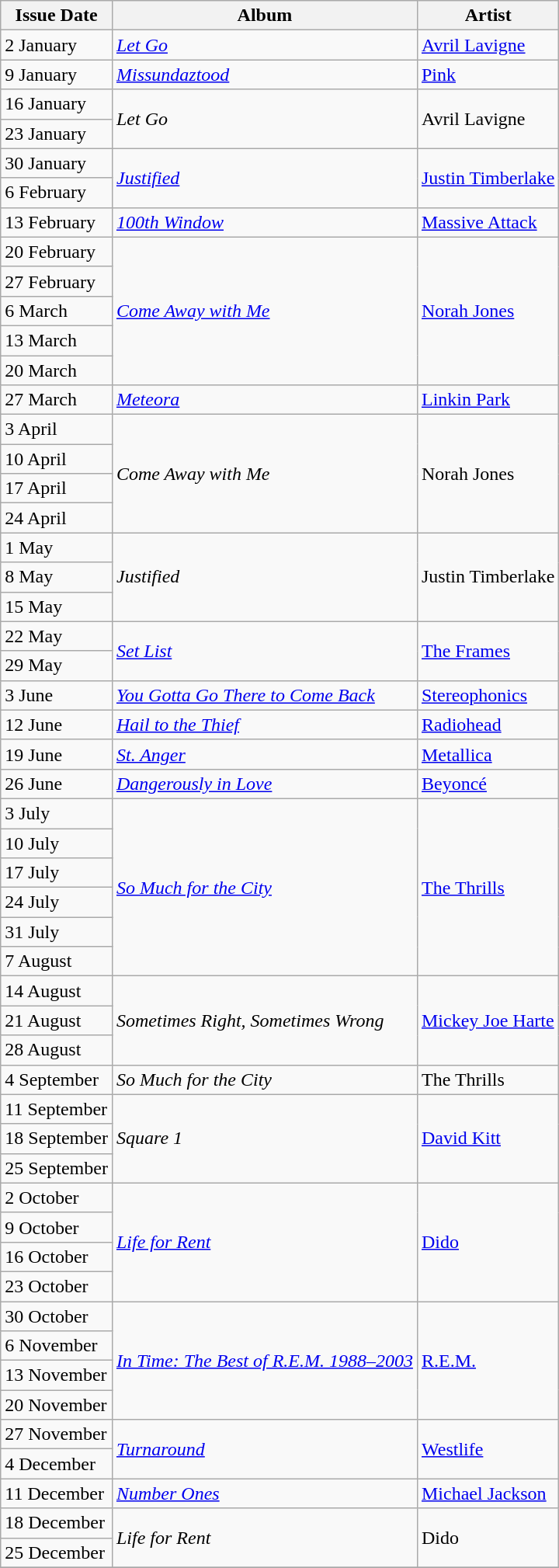<table class="wikitable">
<tr>
<th>Issue Date</th>
<th>Album</th>
<th>Artist</th>
</tr>
<tr>
<td>2 January</td>
<td><em><a href='#'>Let Go</a></em></td>
<td><a href='#'>Avril Lavigne</a></td>
</tr>
<tr>
<td>9 January</td>
<td><em> <a href='#'>Missundaztood</a></em></td>
<td><a href='#'>Pink</a></td>
</tr>
<tr>
<td>16 January</td>
<td rowspan="2"><em>Let Go </em></td>
<td rowspan="2">Avril Lavigne</td>
</tr>
<tr>
<td>23 January</td>
</tr>
<tr>
<td>30 January</td>
<td rowspan="2"><em><a href='#'>Justified</a></em></td>
<td rowspan="2"><a href='#'>Justin Timberlake</a></td>
</tr>
<tr>
<td>6 February</td>
</tr>
<tr>
<td>13 February</td>
<td><em><a href='#'>100th Window</a></em></td>
<td><a href='#'>Massive Attack</a></td>
</tr>
<tr>
<td>20 February</td>
<td rowspan="5"><em><a href='#'>Come Away with Me</a></em></td>
<td rowspan="5"><a href='#'>Norah Jones</a></td>
</tr>
<tr>
<td>27 February</td>
</tr>
<tr>
<td>6 March</td>
</tr>
<tr>
<td>13 March</td>
</tr>
<tr>
<td>20 March</td>
</tr>
<tr>
<td>27 March</td>
<td><a href='#'><em>Meteora</em></a></td>
<td><a href='#'>Linkin Park</a></td>
</tr>
<tr>
<td>3 April</td>
<td rowspan="4"><em>Come Away with Me</em></td>
<td rowspan="4">Norah Jones</td>
</tr>
<tr>
<td>10 April</td>
</tr>
<tr>
<td>17 April</td>
</tr>
<tr>
<td>24 April</td>
</tr>
<tr>
<td>1 May</td>
<td rowspan="3"><em>Justified</em></td>
<td rowspan="3">Justin Timberlake</td>
</tr>
<tr>
<td>8 May</td>
</tr>
<tr>
<td>15 May</td>
</tr>
<tr>
<td>22 May</td>
<td rowspan="2"><em><a href='#'>Set List</a></em></td>
<td rowspan="2"><a href='#'>The Frames</a></td>
</tr>
<tr>
<td>29 May</td>
</tr>
<tr>
<td>3 June</td>
<td><em><a href='#'>You Gotta Go There to Come Back</a></em></td>
<td><a href='#'>Stereophonics</a></td>
</tr>
<tr>
<td>12 June</td>
<td><em><a href='#'>Hail to the Thief</a></em></td>
<td><a href='#'>Radiohead</a></td>
</tr>
<tr>
<td>19 June</td>
<td><em><a href='#'>St. Anger</a></em></td>
<td><a href='#'>Metallica</a></td>
</tr>
<tr>
<td>26 June</td>
<td><em><a href='#'>Dangerously in Love</a></em></td>
<td><a href='#'>Beyoncé</a></td>
</tr>
<tr>
<td>3 July</td>
<td rowspan="6"><em><a href='#'>So Much for the City</a></em></td>
<td rowspan="6"><a href='#'>The Thrills</a></td>
</tr>
<tr>
<td>10 July</td>
</tr>
<tr>
<td>17 July</td>
</tr>
<tr>
<td>24 July</td>
</tr>
<tr>
<td>31 July</td>
</tr>
<tr>
<td>7 August</td>
</tr>
<tr>
<td>14 August</td>
<td rowspan="3"><em>Sometimes Right, Sometimes Wrong</em></td>
<td rowspan="3"><a href='#'>Mickey Joe Harte</a></td>
</tr>
<tr>
<td>21 August</td>
</tr>
<tr>
<td>28 August</td>
</tr>
<tr>
<td>4 September</td>
<td><em>So Much for the City</em></td>
<td>The Thrills</td>
</tr>
<tr>
<td>11 September</td>
<td rowspan="3"><em>Square 1</em></td>
<td rowspan="3"><a href='#'>David Kitt</a></td>
</tr>
<tr>
<td>18 September</td>
</tr>
<tr>
<td>25 September</td>
</tr>
<tr>
<td>2 October</td>
<td rowspan="4"><em><a href='#'>Life for Rent</a></em></td>
<td rowspan="4"><a href='#'>Dido</a></td>
</tr>
<tr>
<td>9 October</td>
</tr>
<tr>
<td>16 October</td>
</tr>
<tr>
<td>23 October</td>
</tr>
<tr>
<td>30 October</td>
<td rowspan="4"><em><a href='#'>In Time: The Best of R.E.M. 1988–2003</a></em></td>
<td rowspan="4"><a href='#'>R.E.M.</a></td>
</tr>
<tr>
<td>6 November</td>
</tr>
<tr>
<td>13 November</td>
</tr>
<tr>
<td>20 November</td>
</tr>
<tr>
<td>27 November</td>
<td rowspan="2"><em><a href='#'>Turnaround</a></em></td>
<td rowspan="2"><a href='#'>Westlife</a></td>
</tr>
<tr>
<td>4 December</td>
</tr>
<tr>
<td>11 December</td>
<td><em><a href='#'>Number Ones</a></em></td>
<td><a href='#'>Michael Jackson</a></td>
</tr>
<tr>
<td>18 December</td>
<td rowspan="2"><em>Life for Rent</em></td>
<td rowspan="2">Dido</td>
</tr>
<tr>
<td>25 December</td>
</tr>
<tr>
</tr>
</table>
